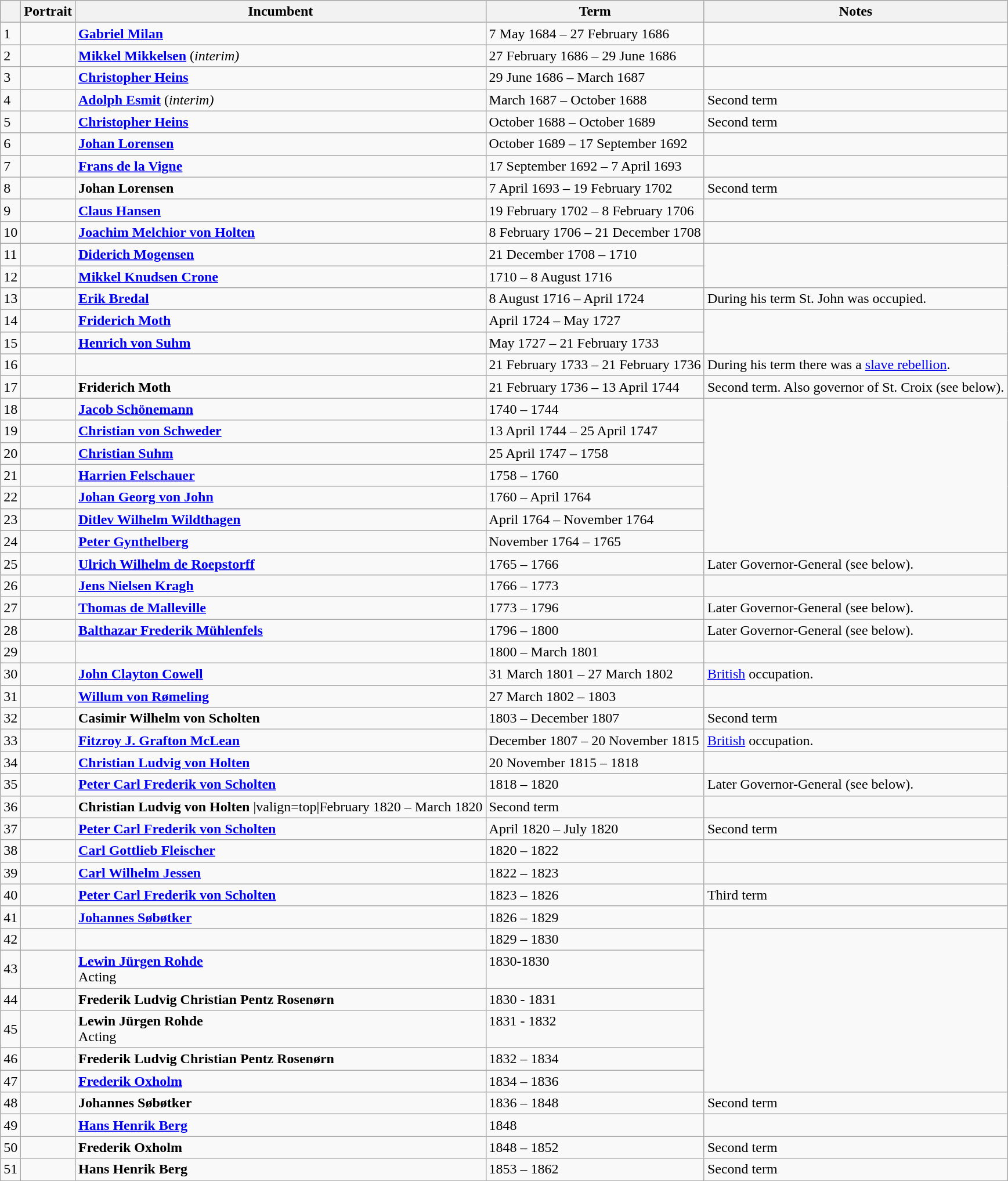<table class="wikitable">
<tr style="background:#CCCCCC">
<th></th>
<th>Portrait</th>
<th>Incumbent</th>
<th>Term</th>
<th>Notes</th>
</tr>
<tr>
<td>1</td>
<td></td>
<td valign="top"><strong><a href='#'>Gabriel Milan</a></strong></td>
<td valign=top>7 May 1684 – 27 February 1686</td>
<td></td>
</tr>
<tr>
<td>2</td>
<td></td>
<td valign="top"><strong><a href='#'>Mikkel Mikkelsen</a></strong> (<em>interim)</em></td>
<td valign=top>27 February 1686 – 29 June 1686</td>
</tr>
<tr>
<td>3</td>
<td></td>
<td valign="top"><strong><a href='#'>Christopher Heins</a></strong></td>
<td valign=top>29 June 1686 – March 1687</td>
<td></td>
</tr>
<tr>
<td>4</td>
<td></td>
<td valign="top"><strong><a href='#'>Adolph Esmit</a></strong> (<em>interim)</em></td>
<td valign=top>March 1687 – October 1688</td>
<td valign="top">Second term</td>
</tr>
<tr>
<td>5</td>
<td></td>
<td valign="top"><strong><a href='#'>Christopher Heins</a></strong></td>
<td valign=top>October 1688 – October 1689</td>
<td valign="top">Second term</td>
</tr>
<tr>
<td>6</td>
<td></td>
<td valign="top"><strong><a href='#'>Johan Lorensen</a></strong></td>
<td valign=top>October 1689 – 17 September 1692</td>
<td></td>
</tr>
<tr>
<td>7</td>
<td></td>
<td valign="top"><strong><a href='#'>Frans de la Vigne</a></strong></td>
<td valign=top>17 September 1692 – 7 April 1693</td>
<td></td>
</tr>
<tr>
<td>8</td>
<td></td>
<td valign="top"><strong>Johan Lorensen</strong></td>
<td valign=top>7 April 1693 – 19 February 1702</td>
<td valign="top">Second term</td>
</tr>
<tr>
<td>9</td>
<td></td>
<td valign="top"><strong><a href='#'>Claus Hansen</a></strong></td>
<td valign=top>19 February 1702 – 8 February 1706</td>
</tr>
<tr>
<td>10</td>
<td></td>
<td valign="top"><strong><a href='#'>Joachim Melchior von Holten</a></strong></td>
<td valign=top>8 February 1706 – 21 December 1708</td>
<td></td>
</tr>
<tr>
<td>11</td>
<td></td>
<td valign="top"><strong><a href='#'>Diderich Mogensen</a></strong></td>
<td valign=top>21 December 1708 – 1710</td>
</tr>
<tr>
<td>12</td>
<td></td>
<td valign="top"><strong><a href='#'>Mikkel Knudsen Crone</a></strong></td>
<td valign=top>1710 – 8 August 1716</td>
</tr>
<tr>
<td>13</td>
<td></td>
<td valign="top"><strong><a href='#'>Erik Bredal</a></strong></td>
<td valign=top>8 August 1716 – April 1724</td>
<td valign="top">During his term St. John was occupied.</td>
</tr>
<tr>
<td>14</td>
<td></td>
<td valign="top"><strong><a href='#'>Friderich Moth</a></strong></td>
<td valign=top>April 1724 – May 1727</td>
</tr>
<tr>
<td>15</td>
<td></td>
<td valign="top"><strong><a href='#'>Henrich von Suhm</a></strong></td>
<td valign=top>May 1727 – 21 February 1733</td>
</tr>
<tr>
<td>16</td>
<td></td>
<td valign="top"><strong></strong></td>
<td valign=top>21 February 1733 – 21 February 1736</td>
<td valign="top">During his term there was a <a href='#'>slave rebellion</a>.</td>
</tr>
<tr>
<td>17</td>
<td></td>
<td valign="top"><strong>Friderich Moth</strong></td>
<td valign=top>21 February 1736 – 13 April 1744</td>
<td valign="top">Second term. Also governor of St. Croix (see below).</td>
</tr>
<tr>
<td>18</td>
<td></td>
<td valign="top"><strong><a href='#'>Jacob Schönemann</a></strong></td>
<td valign=top>1740 – 1744</td>
</tr>
<tr>
<td>19</td>
<td></td>
<td valign="top"><strong><a href='#'>Christian von Schweder</a></strong></td>
<td valign=top>13 April 1744 – 25 April 1747</td>
</tr>
<tr>
<td>20</td>
<td></td>
<td valign="top"><strong><a href='#'>Christian Suhm</a></strong></td>
<td valign=top>25 April 1747 – 1758</td>
</tr>
<tr>
<td>21</td>
<td></td>
<td valign="top"><strong><a href='#'>Harrien Felschauer</a></strong></td>
<td valign=top>1758 – 1760</td>
</tr>
<tr>
<td>22</td>
<td></td>
<td valign="top"><strong><a href='#'>Johan Georg von John</a></strong></td>
<td valign=top>1760 – April 1764</td>
</tr>
<tr>
<td>23</td>
<td></td>
<td valign="top"><strong><a href='#'>Ditlev Wilhelm Wildthagen</a></strong></td>
<td valign=top>April 1764 – November 1764</td>
</tr>
<tr>
<td>24</td>
<td></td>
<td valign="top"><strong><a href='#'>Peter Gynthelberg</a></strong></td>
<td valign=top>November 1764 – 1765</td>
</tr>
<tr>
<td>25</td>
<td></td>
<td valign="top"><strong><a href='#'>Ulrich Wilhelm de Roepstorff</a></strong></td>
<td valign=top>1765 – 1766</td>
<td valign="top">Later Governor-General (see below).</td>
</tr>
<tr>
<td>26</td>
<td></td>
<td valign="top"><strong><a href='#'>Jens Nielsen Kragh</a></strong></td>
<td valign=top>1766 – 1773</td>
<td></td>
</tr>
<tr>
<td>27</td>
<td></td>
<td valign="top"><strong><a href='#'>Thomas de Malleville</a></strong></td>
<td valign=top>1773 – 1796</td>
<td valign="top">Later Governor-General (see below).</td>
</tr>
<tr>
<td>28</td>
<td></td>
<td valign="top"><strong><a href='#'>Balthazar Frederik Mühlenfels</a></strong></td>
<td valign=top>1796 – 1800</td>
<td valign="top">Later Governor-General (see below).</td>
</tr>
<tr>
<td>29</td>
<td></td>
<td valign="top"><strong></strong></td>
<td valign=top>1800 – March 1801</td>
</tr>
<tr>
<td>30</td>
<td></td>
<td valign="top"><strong><a href='#'>John Clayton Cowell</a></strong></td>
<td valign=top>31 March 1801 – 27 March 1802</td>
<td valign="top"><a href='#'>British</a> occupation.</td>
</tr>
<tr>
<td>31</td>
<td></td>
<td valign="top"><strong><a href='#'>Willum von Rømeling</a></strong></td>
<td valign=top>27 March 1802 – 1803</td>
</tr>
<tr>
<td>32</td>
<td></td>
<td valign="top"><strong>Casimir Wilhelm von Scholten</strong></td>
<td valign=top>1803 – December 1807</td>
<td valign="top">Second term</td>
</tr>
<tr>
<td>33</td>
<td></td>
<td valign="top"><strong><a href='#'>Fitzroy J. Grafton McLean</a></strong></td>
<td valign=top>December 1807 – 20 November 1815</td>
<td valign="top"><a href='#'>British</a> occupation.</td>
</tr>
<tr>
<td>34</td>
<td></td>
<td valign="top"><strong><a href='#'>Christian Ludvig von Holten</a></strong></td>
<td valign=top>20 November 1815 – 1818</td>
</tr>
<tr>
<td>35</td>
<td></td>
<td valign="top"><strong><a href='#'>Peter Carl Frederik von Scholten</a></strong></td>
<td valign=top>1818 – 1820</td>
<td valign="top">Later Governor-General (see below).</td>
</tr>
<tr>
<td>36</td>
<td></td>
<td valign="top"><strong>Christian Ludvig von Holten</strong> |valign=top|February 1820 – March 1820</td>
<td valign="top">Second term</td>
</tr>
<tr>
<td>37</td>
<td></td>
<td valign="top"><strong><a href='#'>Peter Carl Frederik von Scholten</a></strong></td>
<td valign=top>April 1820 – July 1820</td>
<td valign="top">Second term</td>
</tr>
<tr>
<td>38</td>
<td></td>
<td valign="top"><strong><a href='#'>Carl Gottlieb Fleischer</a></strong></td>
<td valign=top>1820 – 1822</td>
</tr>
<tr>
<td>39</td>
<td></td>
<td valign="top"><strong><a href='#'>Carl Wilhelm Jessen</a></strong></td>
<td valign=top>1822 – 1823</td>
<td></td>
</tr>
<tr>
<td>40</td>
<td></td>
<td valign="top"><strong><a href='#'>Peter Carl Frederik von Scholten</a></strong></td>
<td valign=top>1823 – 1826</td>
<td valign="top">Third term</td>
</tr>
<tr>
<td>41</td>
<td></td>
<td valign="top"><strong><a href='#'>Johannes Søbøtker</a></strong></td>
<td valign=top>1826 – 1829</td>
<td></td>
</tr>
<tr>
<td>42</td>
<td></td>
<td valign="top"><strong></strong></td>
<td valign=top>1829 – 1830</td>
</tr>
<tr>
<td>43</td>
<td></td>
<td valign="top"><strong><a href='#'>Lewin Jürgen Rohde</a></strong> <br> Acting</td>
<td valign=top>1830-1830</td>
</tr>
<tr>
<td>44</td>
<td></td>
<td valign="top"><strong>Frederik Ludvig Christian Pentz Rosenørn</strong></td>
<td valign=top>1830 - 1831</td>
</tr>
<tr>
<td>45</td>
<td></td>
<td valign="top"><strong>Lewin Jürgen Rohde</strong> <br> Acting</td>
<td valign=top>1831 - 1832</td>
</tr>
<tr>
<td>46</td>
<td></td>
<td valign="top"><strong>Frederik Ludvig Christian Pentz Rosenørn</strong></td>
<td valign=top>1832 – 1834</td>
</tr>
<tr>
<td>47</td>
<td></td>
<td valign="top"><strong><a href='#'>Frederik Oxholm</a></strong></td>
<td valign=top>1834 – 1836</td>
</tr>
<tr>
<td>48</td>
<td></td>
<td valign="top"><strong>Johannes Søbøtker</strong></td>
<td valign=top>1836 – 1848</td>
<td valign="top">Second term</td>
</tr>
<tr>
<td>49</td>
<td></td>
<td valign="top"><strong><a href='#'>Hans Henrik Berg</a></strong></td>
<td valign=top>1848</td>
</tr>
<tr>
<td>50</td>
<td></td>
<td valign="top"><strong>Frederik Oxholm</strong></td>
<td valign=top>1848 – 1852</td>
<td valign="top">Second term</td>
</tr>
<tr>
<td>51</td>
<td></td>
<td valign="top"><strong>Hans Henrik Berg</strong></td>
<td valign=top>1853 – 1862</td>
<td valign="top">Second term</td>
</tr>
</table>
